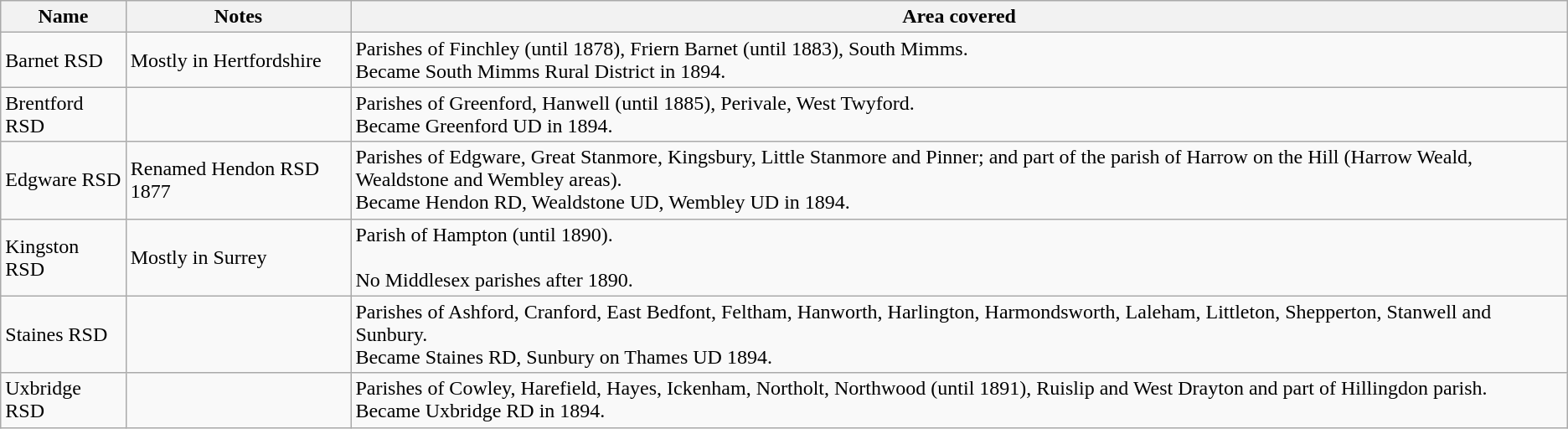<table class="wikitable">
<tr>
<th>Name</th>
<th>Notes</th>
<th>Area covered</th>
</tr>
<tr>
<td>Barnet RSD</td>
<td>Mostly in Hertfordshire</td>
<td>Parishes of Finchley (until 1878), Friern Barnet (until 1883), South Mimms.<br>Became South Mimms Rural District in 1894.</td>
</tr>
<tr>
<td>Brentford RSD</td>
<td> </td>
<td>Parishes of Greenford, Hanwell (until 1885), Perivale, West Twyford.<br>Became Greenford UD in 1894.</td>
</tr>
<tr>
<td>Edgware RSD</td>
<td>Renamed Hendon RSD 1877</td>
<td>Parishes of Edgware, Great Stanmore, Kingsbury, Little Stanmore and Pinner; and part of the parish of Harrow on the Hill (Harrow Weald, Wealdstone and Wembley areas).<br>Became Hendon RD, Wealdstone UD, Wembley UD in 1894.</td>
</tr>
<tr>
<td>Kingston RSD</td>
<td>Mostly in Surrey</td>
<td>Parish of Hampton (until 1890).<br><br>No Middlesex parishes after 1890.</td>
</tr>
<tr>
<td>Staines RSD</td>
<td> </td>
<td>Parishes of Ashford, Cranford, East Bedfont, Feltham, Hanworth, Harlington, Harmondsworth, Laleham, Littleton, Shepperton, Stanwell and Sunbury.<br>Became Staines RD, Sunbury on Thames UD 1894.</td>
</tr>
<tr>
<td>Uxbridge RSD</td>
<td> </td>
<td>Parishes of Cowley, Harefield, Hayes, Ickenham, Northolt, Northwood (until 1891), Ruislip and West Drayton and part of Hillingdon parish.<br> Became Uxbridge RD in 1894.</td>
</tr>
</table>
